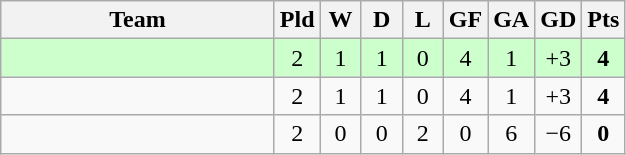<table class="wikitable" style="text-align: center;">
<tr>
<th width="175">Team</th>
<th width="20">Pld</th>
<th width="20">W</th>
<th width="20">D</th>
<th width="20">L</th>
<th width="20">GF</th>
<th width="20">GA</th>
<th width="20">GD</th>
<th width="20">Pts</th>
</tr>
<tr bgcolor=ccffcc>
<td align=left></td>
<td>2</td>
<td>1</td>
<td>1</td>
<td>0</td>
<td>4</td>
<td>1</td>
<td>+3</td>
<td><strong>4</strong></td>
</tr>
<tr>
<td align=left></td>
<td>2</td>
<td>1</td>
<td>1</td>
<td>0</td>
<td>4</td>
<td>1</td>
<td>+3</td>
<td><strong>4</strong></td>
</tr>
<tr>
<td align=left></td>
<td>2</td>
<td>0</td>
<td>0</td>
<td>2</td>
<td>0</td>
<td>6</td>
<td>−6</td>
<td><strong>0</strong></td>
</tr>
</table>
